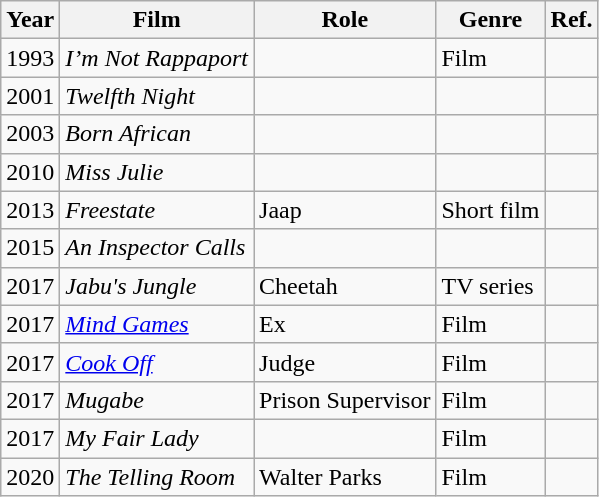<table class="wikitable">
<tr>
<th>Year</th>
<th>Film</th>
<th>Role</th>
<th>Genre</th>
<th>Ref.</th>
</tr>
<tr>
<td>1993</td>
<td><em>I’m Not Rappaport</em></td>
<td></td>
<td>Film</td>
<td></td>
</tr>
<tr>
<td>2001</td>
<td><em>Twelfth Night</em></td>
<td></td>
<td></td>
<td></td>
</tr>
<tr>
<td>2003</td>
<td><em>Born African</em></td>
<td></td>
<td></td>
<td></td>
</tr>
<tr>
<td>2010</td>
<td><em>Miss Julie</em></td>
<td></td>
<td></td>
<td></td>
</tr>
<tr>
<td>2013</td>
<td><em>Freestate</em></td>
<td>Jaap</td>
<td>Short film</td>
<td></td>
</tr>
<tr>
<td>2015</td>
<td><em>An Inspector Calls</em></td>
<td></td>
<td></td>
<td></td>
</tr>
<tr>
<td>2017</td>
<td><em>Jabu's Jungle</em></td>
<td>Cheetah</td>
<td>TV series</td>
<td></td>
</tr>
<tr>
<td>2017</td>
<td><em><a href='#'>Mind Games</a></em></td>
<td>Ex</td>
<td>Film</td>
<td></td>
</tr>
<tr>
<td>2017</td>
<td><em><a href='#'>Cook Off</a></em></td>
<td>Judge</td>
<td>Film</td>
<td></td>
</tr>
<tr>
<td>2017</td>
<td><em>Mugabe</em></td>
<td>Prison Supervisor</td>
<td>Film</td>
<td></td>
</tr>
<tr>
<td>2017</td>
<td><em>My Fair Lady</em></td>
<td></td>
<td>Film</td>
<td></td>
</tr>
<tr>
<td>2020</td>
<td><em>The Telling Room</em></td>
<td>Walter Parks</td>
<td>Film</td>
<td></td>
</tr>
</table>
